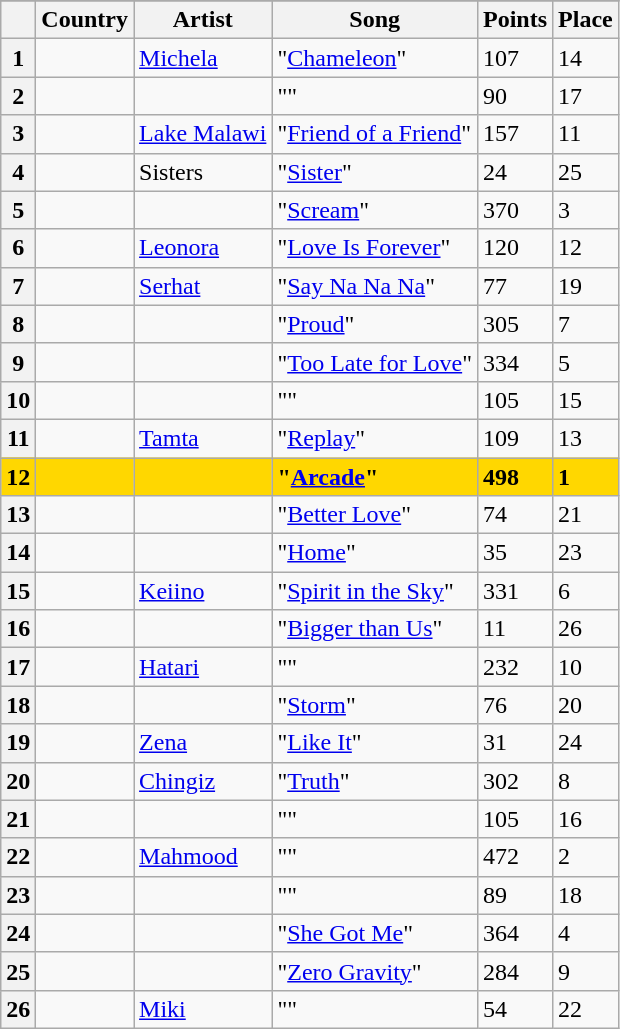<table class="sortable wikitable plainrowheaders">
<tr>
</tr>
<tr>
<th scope="col"></th>
<th scope="col">Country</th>
<th scope="col">Artist</th>
<th scope="col">Song</th>
<th scope="col">Points</th>
<th scope="col">Place</th>
</tr>
<tr>
<th scope="row" style="text-align:center;">1</th>
<td></td>
<td><a href='#'>Michela</a></td>
<td>"<a href='#'>Chameleon</a>"</td>
<td>107</td>
<td>14</td>
</tr>
<tr>
<th scope="row" style="text-align:center;">2</th>
<td></td>
<td></td>
<td>""</td>
<td>90</td>
<td>17</td>
</tr>
<tr>
<th scope="row" style="text-align:center;">3</th>
<td></td>
<td><a href='#'>Lake Malawi</a></td>
<td>"<a href='#'>Friend of a Friend</a>"</td>
<td>157</td>
<td>11</td>
</tr>
<tr>
<th scope="row" style="text-align:center;">4</th>
<td></td>
<td data-sort-value="Sisters">Sisters</td>
<td>"<a href='#'>Sister</a>"</td>
<td>24</td>
<td>25</td>
</tr>
<tr>
<th scope="row" style="text-align:center;">5</th>
<td></td>
<td></td>
<td>"<a href='#'>Scream</a>"</td>
<td>370</td>
<td>3</td>
</tr>
<tr>
<th scope="row" style="text-align:center;">6</th>
<td></td>
<td><a href='#'>Leonora</a></td>
<td>"<a href='#'>Love Is Forever</a>"</td>
<td>120</td>
<td>12</td>
</tr>
<tr>
<th scope="row" style="text-align:center;">7</th>
<td></td>
<td><a href='#'>Serhat</a></td>
<td>"<a href='#'>Say Na Na Na</a>"</td>
<td>77</td>
<td>19</td>
</tr>
<tr>
<th scope="row" style="text-align:center;">8</th>
<td></td>
<td></td>
<td>"<a href='#'>Proud</a>"</td>
<td>305</td>
<td>7</td>
</tr>
<tr>
<th scope="row" style="text-align:center;">9</th>
<td></td>
<td></td>
<td>"<a href='#'>Too Late for Love</a>"</td>
<td>334</td>
<td>5</td>
</tr>
<tr>
<th scope="row" style="text-align:center;">10</th>
<td></td>
<td></td>
<td>""</td>
<td>105</td>
<td>15</td>
</tr>
<tr>
<th scope="row" style="text-align:center;">11</th>
<td></td>
<td><a href='#'>Tamta</a></td>
<td>"<a href='#'>Replay</a>"</td>
<td>109</td>
<td>13</td>
</tr>
<tr style="font-weight:bold; background:gold;">
<th scope="row" style="text-align:center; font-weight:bold; background:gold;">12</th>
<td></td>
<td></td>
<td>"<a href='#'>Arcade</a>"</td>
<td>498</td>
<td>1</td>
</tr>
<tr>
<th scope="row" style="text-align:center;">13</th>
<td></td>
<td></td>
<td>"<a href='#'>Better Love</a>"</td>
<td>74</td>
<td>21</td>
</tr>
<tr>
<th scope="row" style="text-align:center;">14</th>
<td></td>
<td></td>
<td>"<a href='#'>Home</a>"</td>
<td>35</td>
<td>23</td>
</tr>
<tr>
<th scope="row" style="text-align:center;">15</th>
<td></td>
<td><a href='#'>Keiino</a></td>
<td>"<a href='#'>Spirit in the Sky</a>"</td>
<td>331</td>
<td>6</td>
</tr>
<tr>
<th scope="row" style="text-align:center;">16</th>
<td></td>
<td></td>
<td>"<a href='#'>Bigger than Us</a>"</td>
<td>11</td>
<td>26</td>
</tr>
<tr>
<th scope="row" style="text-align:center;">17</th>
<td></td>
<td><a href='#'>Hatari</a></td>
<td>""</td>
<td>232</td>
<td>10</td>
</tr>
<tr>
<th scope="row" style="text-align:center;">18</th>
<td></td>
<td></td>
<td>"<a href='#'>Storm</a>"</td>
<td>76</td>
<td>20</td>
</tr>
<tr>
<th scope="row" style="text-align:center;">19</th>
<td></td>
<td><a href='#'>Zena</a></td>
<td>"<a href='#'>Like It</a>"</td>
<td>31</td>
<td>24</td>
</tr>
<tr>
<th scope="row" style="text-align:center;">20</th>
<td></td>
<td><a href='#'>Chingiz</a></td>
<td>"<a href='#'>Truth</a>"</td>
<td>302</td>
<td>8</td>
</tr>
<tr>
<th scope="row" style="text-align:center;">21</th>
<td></td>
<td></td>
<td>""</td>
<td>105</td>
<td>16</td>
</tr>
<tr>
<th scope="row" style="text-align:center;">22</th>
<td></td>
<td><a href='#'>Mahmood</a></td>
<td>""</td>
<td>472</td>
<td>2</td>
</tr>
<tr>
<th scope="row" style="text-align:center;">23</th>
<td></td>
<td></td>
<td>""</td>
<td>89</td>
<td>18</td>
</tr>
<tr>
<th scope="row" style="text-align:center;">24</th>
<td></td>
<td></td>
<td>"<a href='#'>She Got Me</a>"</td>
<td>364</td>
<td>4</td>
</tr>
<tr>
<th scope="row" style="text-align:center;">25</th>
<td></td>
<td></td>
<td>"<a href='#'>Zero Gravity</a>"</td>
<td>284</td>
<td>9</td>
</tr>
<tr>
<th scope="row" style="text-align:center;">26</th>
<td></td>
<td><a href='#'>Miki</a></td>
<td>""</td>
<td>54</td>
<td>22</td>
</tr>
</table>
